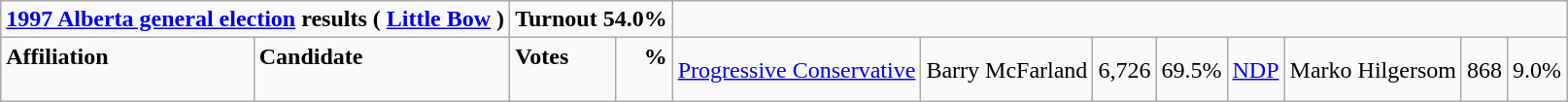<table class="wikitable">
<tr>
<td colspan="3" align=center><strong><a href='#'>1997 Alberta general election</a> results ( <a href='#'>Little Bow</a> )</strong></td>
<td colspan="2"><span><strong>Turnout 54.0%</strong></span></td>
</tr>
<tr>
<td colspan="2" rowspan="1" align="left" valign="top"><strong>Affiliation</strong></td>
<td valign="top"><strong>Candidate</strong></td>
<td valign="top"><strong>Votes</strong></td>
<td valign="top" align="right"><strong>%</strong><br><br></td>
<td><a href='#'>Progressive Conservative</a></td>
<td>Barry McFarland</td>
<td align="right">6,726</td>
<td align="right">69.5%<br>
</td>
<td><a href='#'>NDP</a></td>
<td>Marko Hilgersom</td>
<td align="right">868</td>
<td align="right">9.0%</td>
</tr>
</table>
